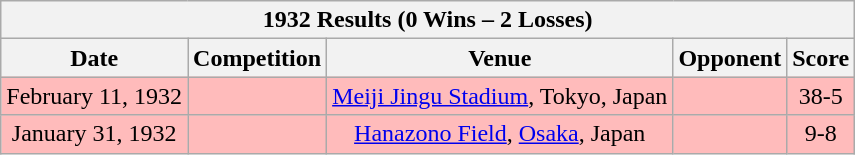<table class="wikitable sortable">
<tr>
<th colspan="5"><strong>1932 Results (0 Wins – 2 Losses)</strong></th>
</tr>
<tr>
<th>Date</th>
<th>Competition</th>
<th>Venue</th>
<th>Opponent</th>
<th>Score</th>
</tr>
<tr style="background:#fbb;">
<td align=center>February 11, 1932</td>
<td align=center></td>
<td align=center><a href='#'>Meiji Jingu Stadium</a>, Tokyo, Japan</td>
<td></td>
<td align=center>38-5</td>
</tr>
<tr style="background:#fbb;">
<td align=center>January 31, 1932</td>
<td align=center></td>
<td align=center><a href='#'>Hanazono Field</a>, <a href='#'>Osaka</a>, Japan</td>
<td></td>
<td align=center>9-8</td>
</tr>
</table>
